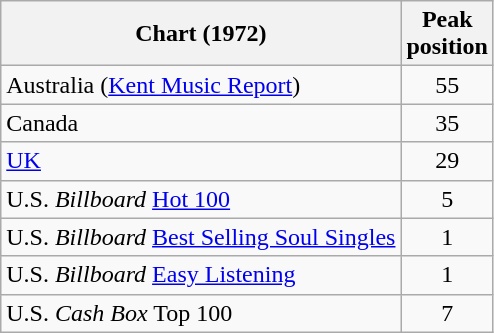<table class="wikitable sortable">
<tr>
<th>Chart (1972)</th>
<th>Peak<br>position</th>
</tr>
<tr>
<td>Australia (<a href='#'>Kent Music Report</a>)</td>
<td style="text-align:center;">55</td>
</tr>
<tr>
<td>Canada</td>
<td style="text-align:center;">35</td>
</tr>
<tr>
<td><a href='#'>UK</a></td>
<td style="text-align:center;">29</td>
</tr>
<tr>
<td>U.S. <em>Billboard</em> <a href='#'>Hot 100</a></td>
<td style="text-align:center;">5</td>
</tr>
<tr>
<td>U.S. <em>Billboard</em> <a href='#'>Best Selling Soul Singles</a></td>
<td style="text-align:center;">1</td>
</tr>
<tr>
<td>U.S. <em>Billboard</em> <a href='#'>Easy Listening</a></td>
<td style="text-align:center;">1</td>
</tr>
<tr>
<td>U.S. <em>Cash Box</em> Top 100</td>
<td style="text-align:center;">7</td>
</tr>
</table>
